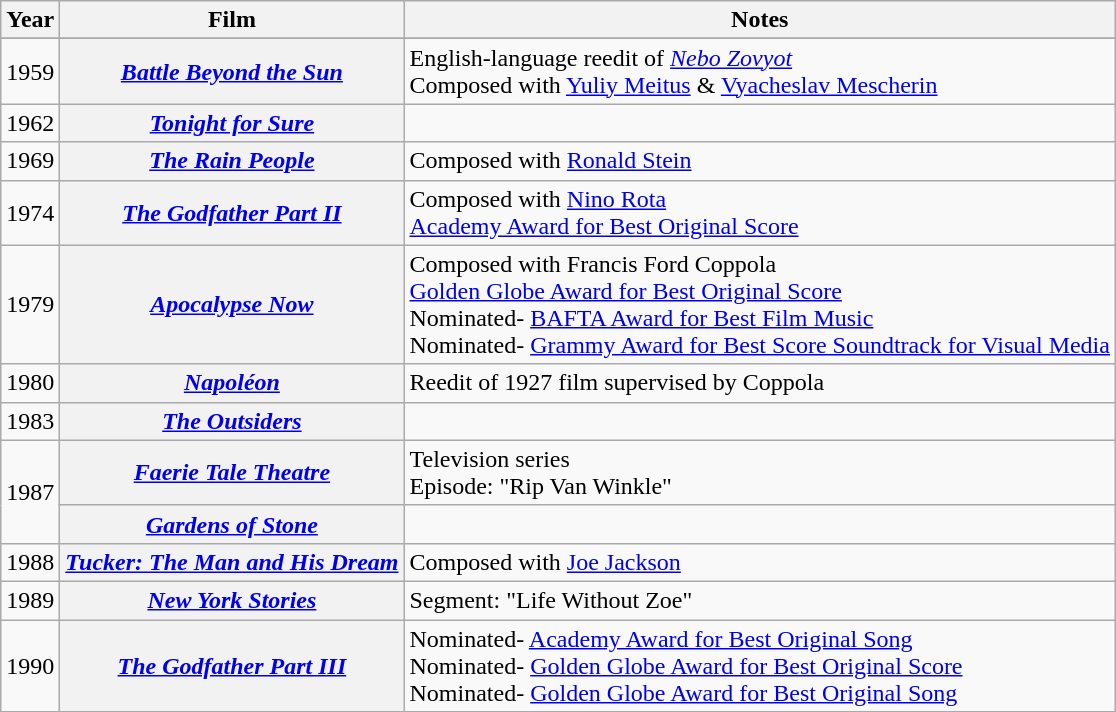<table class="wikitable plainrowheaders" style="text-align:left">
<tr>
<th scope="col">Year</th>
<th scope="col">Film</th>
<th scope="col" class="unsortable">Notes</th>
</tr>
<tr>
</tr>
<tr>
<td>1959</td>
<th scope="row"><em><a href='#'>Battle Beyond the Sun</a></em></th>
<td>English-language reedit of <em><a href='#'>Nebo Zovyot</a></em><br>Composed with <a href='#'>Yuliy Meitus</a> & <a href='#'>Vyacheslav Mescherin</a></td>
</tr>
<tr>
<td>1962</td>
<th scope="row"><em><a href='#'>Tonight for Sure</a></em></th>
<td></td>
</tr>
<tr>
<td>1969</td>
<th scope="row"><em><a href='#'>The Rain People</a></em></th>
<td>Composed with <a href='#'>Ronald Stein</a></td>
</tr>
<tr>
<td>1974</td>
<th scope="row"><em><a href='#'>The Godfather Part II</a></em></th>
<td>Composed with <a href='#'>Nino Rota</a><br><a href='#'>Academy Award for Best Original Score</a></td>
</tr>
<tr>
<td>1979</td>
<th scope="row"><em><a href='#'>Apocalypse Now</a></em></th>
<td>Composed with Francis Ford Coppola<br><a href='#'>Golden Globe Award for Best Original Score</a><br>Nominated- <a href='#'>BAFTA Award for Best Film Music</a><br>Nominated- <a href='#'>Grammy Award for Best Score Soundtrack for Visual Media</a></td>
</tr>
<tr>
<td>1980</td>
<th scope="row"><a href='#'><em>Napoléon</em></a></th>
<td>Reedit of 1927 film supervised by Coppola</td>
</tr>
<tr>
<td>1983</td>
<th scope="row"><a href='#'><em>The Outsiders</em></a></th>
<td></td>
</tr>
<tr>
<td rowspan="2">1987</td>
<th scope="row"><em><a href='#'>Faerie Tale Theatre</a></em></th>
<td>Television series<br>Episode: "Rip Van Winkle"</td>
</tr>
<tr>
<th scope="row"><em><a href='#'>Gardens of Stone</a></em></th>
<td></td>
</tr>
<tr>
<td>1988</td>
<th scope="row"><em><a href='#'>Tucker: The Man and His Dream</a></em></th>
<td>Composed with <a href='#'>Joe Jackson</a></td>
</tr>
<tr>
<td>1989</td>
<th scope="row"><em><a href='#'>New York Stories</a></em></th>
<td>Segment: "Life Without Zoe"</td>
</tr>
<tr>
<td>1990</td>
<th scope="row"><em><a href='#'>The Godfather Part III</a></em></th>
<td>Nominated- <a href='#'>Academy Award for Best Original Song</a><br>Nominated- <a href='#'>Golden Globe Award for Best Original Score</a><br>Nominated- <a href='#'>Golden Globe Award for Best Original Song</a></td>
</tr>
<tr>
</tr>
</table>
